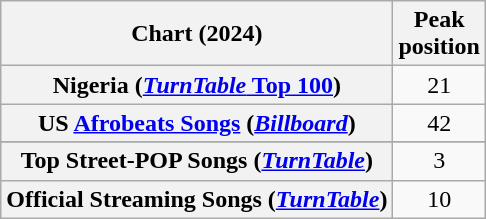<table class="wikitable sortable plainrowheaders" style="text-align:center">
<tr>
<th scope="col">Chart (2024)</th>
<th scope="col">Peak<br>position</th>
</tr>
<tr>
<th scope="row">Nigeria (<a href='#'><em>TurnTable</em> Top 100</a>)</th>
<td>21</td>
</tr>
<tr>
<th scope="row">US <a href='#'>Afrobeats Songs</a> (<em><a href='#'>Billboard</a></em>)</th>
<td>42</td>
</tr>
<tr>
</tr>
<tr>
<th scope="row">Top Street-POP Songs (<em><a href='#'>TurnTable</a></em>)</th>
<td>3</td>
</tr>
<tr>
<th scope="row">Official Streaming Songs (<em><a href='#'>TurnTable</a></em>)</th>
<td>10</td>
</tr>
</table>
